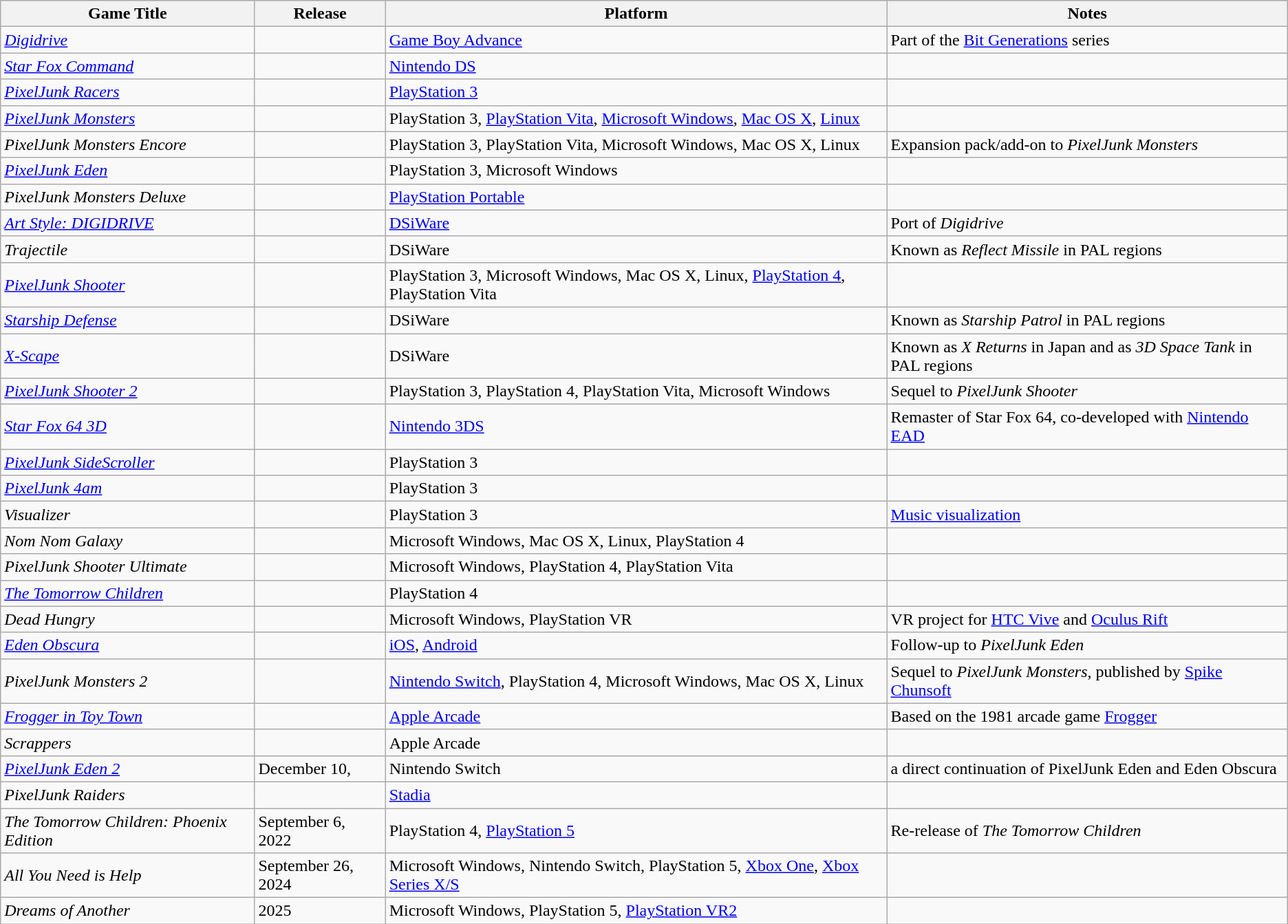<table class="wikitable sortable">
<tr>
<th>Game Title</th>
<th>Release</th>
<th>Platform</th>
<th class="unsortable">Notes</th>
</tr>
<tr>
<td><em><a href='#'>Digidrive</a></em></td>
<td></td>
<td><a href='#'>Game Boy Advance</a></td>
<td>Part of the <a href='#'>Bit Generations</a> series</td>
</tr>
<tr>
<td><em><a href='#'>Star Fox Command</a></em></td>
<td></td>
<td><a href='#'>Nintendo DS</a></td>
<td></td>
</tr>
<tr>
<td><em><a href='#'>PixelJunk Racers</a></em></td>
<td></td>
<td><a href='#'>PlayStation 3</a></td>
<td></td>
</tr>
<tr>
<td><em><a href='#'>PixelJunk Monsters</a></em></td>
<td></td>
<td>PlayStation 3, <a href='#'>PlayStation Vita</a>, <a href='#'>Microsoft Windows</a>, <a href='#'>Mac OS X</a>, <a href='#'>Linux</a></td>
<td></td>
</tr>
<tr>
<td><em>PixelJunk Monsters Encore</em></td>
<td></td>
<td>PlayStation 3, PlayStation Vita, Microsoft Windows, Mac OS X, Linux</td>
<td>Expansion pack/add-on to <em>PixelJunk Monsters</em></td>
</tr>
<tr>
<td><em><a href='#'>PixelJunk Eden</a></em></td>
<td></td>
<td>PlayStation 3, Microsoft Windows</td>
<td></td>
</tr>
<tr>
<td><em>PixelJunk Monsters Deluxe</em></td>
<td></td>
<td><a href='#'>PlayStation Portable</a></td>
<td></td>
</tr>
<tr>
<td><em><a href='#'>Art Style: DIGIDRIVE</a></em></td>
<td></td>
<td><a href='#'>DSiWare</a></td>
<td>Port of <em>Digidrive</em></td>
</tr>
<tr>
<td><em>Trajectile</em></td>
<td></td>
<td>DSiWare</td>
<td>Known as <em>Reflect Missile</em> in PAL regions</td>
</tr>
<tr>
<td><em><a href='#'>PixelJunk Shooter</a></em></td>
<td></td>
<td>PlayStation 3, Microsoft Windows, Mac OS X, Linux, <a href='#'>PlayStation 4</a>, PlayStation Vita</td>
<td></td>
</tr>
<tr>
<td><em><a href='#'>Starship Defense</a></em></td>
<td></td>
<td>DSiWare</td>
<td>Known as <em>Starship Patrol</em> in PAL regions</td>
</tr>
<tr>
<td><em><a href='#'>X-Scape</a></em></td>
<td></td>
<td>DSiWare</td>
<td>Known as <em>X Returns</em> in Japan and as <em>3D Space Tank</em> in PAL regions</td>
</tr>
<tr>
<td><em><a href='#'>PixelJunk Shooter 2</a></em></td>
<td></td>
<td>PlayStation 3, PlayStation 4, PlayStation Vita, Microsoft Windows</td>
<td>Sequel to <em>PixelJunk Shooter</em></td>
</tr>
<tr>
<td><em><a href='#'>Star Fox 64 3D</a></em></td>
<td></td>
<td><a href='#'>Nintendo 3DS</a></td>
<td>Remaster of Star Fox 64, co-developed with <a href='#'>Nintendo EAD</a></td>
</tr>
<tr>
<td><em><a href='#'>PixelJunk SideScroller</a></em></td>
<td></td>
<td>PlayStation 3</td>
<td></td>
</tr>
<tr>
<td><em><a href='#'>PixelJunk 4am</a></em></td>
<td></td>
<td>PlayStation 3</td>
<td></td>
</tr>
<tr>
<td><em>Visualizer</em></td>
<td></td>
<td>PlayStation 3</td>
<td><a href='#'>Music visualization</a></td>
</tr>
<tr>
<td><em>Nom Nom Galaxy</em></td>
<td></td>
<td>Microsoft Windows, Mac OS X, Linux, PlayStation 4</td>
<td></td>
</tr>
<tr>
<td><em>PixelJunk Shooter Ultimate</em></td>
<td></td>
<td>Microsoft Windows, PlayStation 4, PlayStation Vita</td>
<td></td>
</tr>
<tr>
<td><em><a href='#'>The Tomorrow Children</a></em></td>
<td></td>
<td>PlayStation 4</td>
<td></td>
</tr>
<tr>
<td><em>Dead Hungry</em></td>
<td></td>
<td>Microsoft Windows, PlayStation VR</td>
<td>VR project for <a href='#'>HTC Vive</a> and <a href='#'>Oculus Rift</a></td>
</tr>
<tr>
<td><em><a href='#'>Eden Obscura</a></em></td>
<td></td>
<td><a href='#'>iOS</a>, <a href='#'>Android</a></td>
<td>Follow-up to <em> PixelJunk Eden</em></td>
</tr>
<tr>
<td><em>PixelJunk Monsters 2</em></td>
<td></td>
<td><a href='#'>Nintendo Switch</a>, PlayStation 4, Microsoft Windows, Mac OS X, Linux</td>
<td>Sequel to <em>PixelJunk Monsters</em>, published by <a href='#'>Spike Chunsoft</a></td>
</tr>
<tr>
<td><em><a href='#'>Frogger in Toy Town</a></em></td>
<td> </td>
<td><a href='#'>Apple Arcade</a></td>
<td>Based on the 1981 arcade game <a href='#'>Frogger</a></td>
</tr>
<tr>
<td><em>Scrappers</em></td>
<td> </td>
<td>Apple Arcade</td>
</tr>
<tr>
<td><em><a href='#'>PixelJunk Eden 2</a></em></td>
<td>December 10,  </td>
<td>Nintendo Switch</td>
<td>a direct continuation of PixelJunk Eden and Eden Obscura</td>
</tr>
<tr>
<td><em>PixelJunk Raiders</em></td>
<td></td>
<td><a href='#'>Stadia</a></td>
<td></td>
</tr>
<tr>
<td><em>The Tomorrow Children: Phoenix Edition</em></td>
<td>September 6, 2022</td>
<td>PlayStation 4, <a href='#'>PlayStation 5</a></td>
<td>Re-release of <em>The Tomorrow Children</em></td>
</tr>
<tr>
<td><em>All You Need is Help</em></td>
<td>September 26, 2024</td>
<td>Microsoft Windows, Nintendo Switch, PlayStation 5, <a href='#'>Xbox One</a>, <a href='#'>Xbox Series X/S</a></td>
<td></td>
</tr>
<tr>
<td><em>Dreams of Another</em></td>
<td>2025</td>
<td>Microsoft Windows, PlayStation 5, <a href='#'>PlayStation VR2</a></td>
<td></td>
</tr>
</table>
